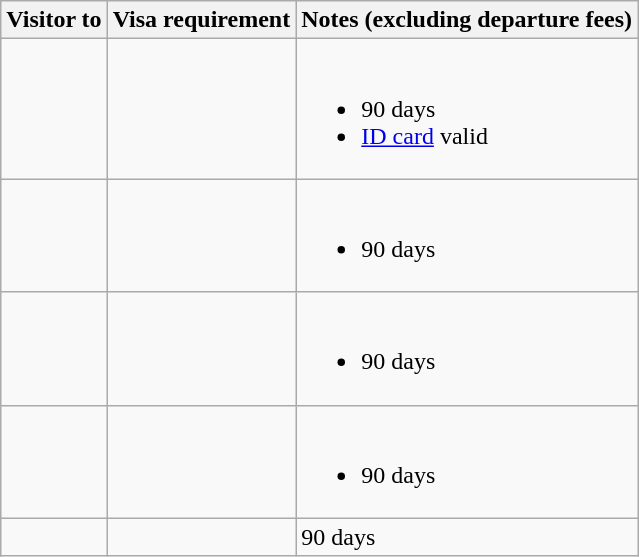<table class="wikitable" style="text-align: left; table-layout: fixed; ">
<tr>
<th>Visitor to</th>
<th>Visa requirement</th>
<th>Notes (excluding departure fees)</th>
</tr>
<tr>
<td></td>
<td></td>
<td><br><ul><li>90 days</li><li><a href='#'>ID card</a> valid</li></ul></td>
</tr>
<tr>
<td></td>
<td></td>
<td><br><ul><li>90 days</li></ul></td>
</tr>
<tr>
<td></td>
<td></td>
<td><br><ul><li>90 days</li></ul></td>
</tr>
<tr>
<td></td>
<td></td>
<td><br><ul><li>90 days</li></ul></td>
</tr>
<tr>
<td></td>
<td></td>
<td>90 days</td>
</tr>
</table>
